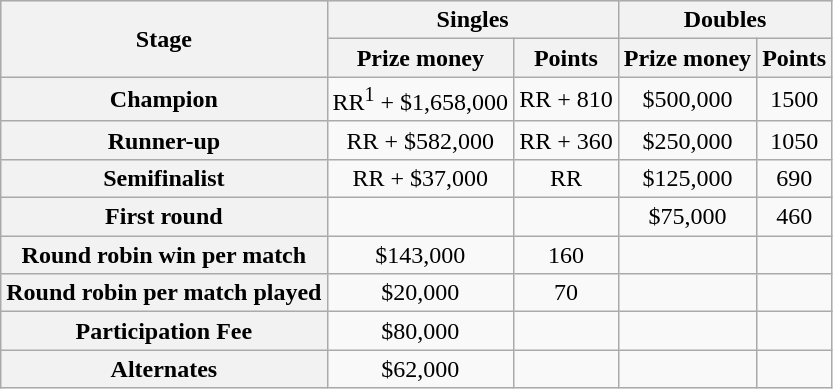<table class=wikitable style=text-align:center>
<tr style="background:#d1e4fd;">
<th rowspan=2>Stage</th>
<th colspan=2>Singles</th>
<th colspan=2>Doubles</th>
</tr>
<tr>
<th>Prize money</th>
<th>Points</th>
<th>Prize money</th>
<th>Points</th>
</tr>
<tr>
<th>Champion</th>
<td>RR<sup>1</sup> + $1,658,000</td>
<td>RR + 810</td>
<td>$500,000</td>
<td>1500</td>
</tr>
<tr>
<th>Runner-up</th>
<td>RR + $582,000</td>
<td>RR + 360</td>
<td>$250,000</td>
<td>1050</td>
</tr>
<tr>
<th>Semifinalist</th>
<td>RR + $37,000</td>
<td>RR</td>
<td>$125,000</td>
<td>690</td>
</tr>
<tr>
<th>First round</th>
<td></td>
<td></td>
<td>$75,000</td>
<td>460</td>
</tr>
<tr>
<th>Round robin win per match</th>
<td>$143,000</td>
<td>160</td>
<td></td>
<td></td>
</tr>
<tr>
<th>Round robin per match	played</th>
<td>$20,000</td>
<td>70</td>
<td></td>
<td></td>
</tr>
<tr>
<th>Participation Fee</th>
<td>$80,000</td>
<td></td>
<td></td>
<td></td>
</tr>
<tr>
<th>Alternates</th>
<td>$62,000</td>
<td></td>
<td></td>
<td></td>
</tr>
</table>
